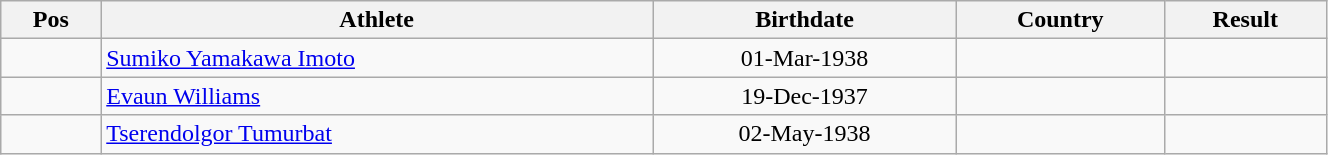<table class="wikitable"  style="text-align:center; width:70%;">
<tr>
<th>Pos</th>
<th>Athlete</th>
<th>Birthdate</th>
<th>Country</th>
<th>Result</th>
</tr>
<tr>
<td align=center></td>
<td align=left><a href='#'>Sumiko Yamakawa Imoto</a></td>
<td>01-Mar-1938</td>
<td align=left></td>
<td></td>
</tr>
<tr>
<td align=center></td>
<td align=left><a href='#'>Evaun Williams</a></td>
<td>19-Dec-1937</td>
<td align=left></td>
<td></td>
</tr>
<tr>
<td align=center></td>
<td align=left><a href='#'>Tserendolgor Tumurbat</a></td>
<td>02-May-1938</td>
<td align=left></td>
<td></td>
</tr>
</table>
